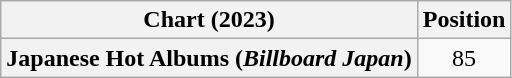<table class="wikitable sortable plainrowheaders" style="text-align:center">
<tr>
<th scope="col">Chart (2023)</th>
<th scope="col">Position</th>
</tr>
<tr>
<th scope="row">Japanese Hot Albums (<em>Billboard Japan</em>)</th>
<td>85</td>
</tr>
</table>
